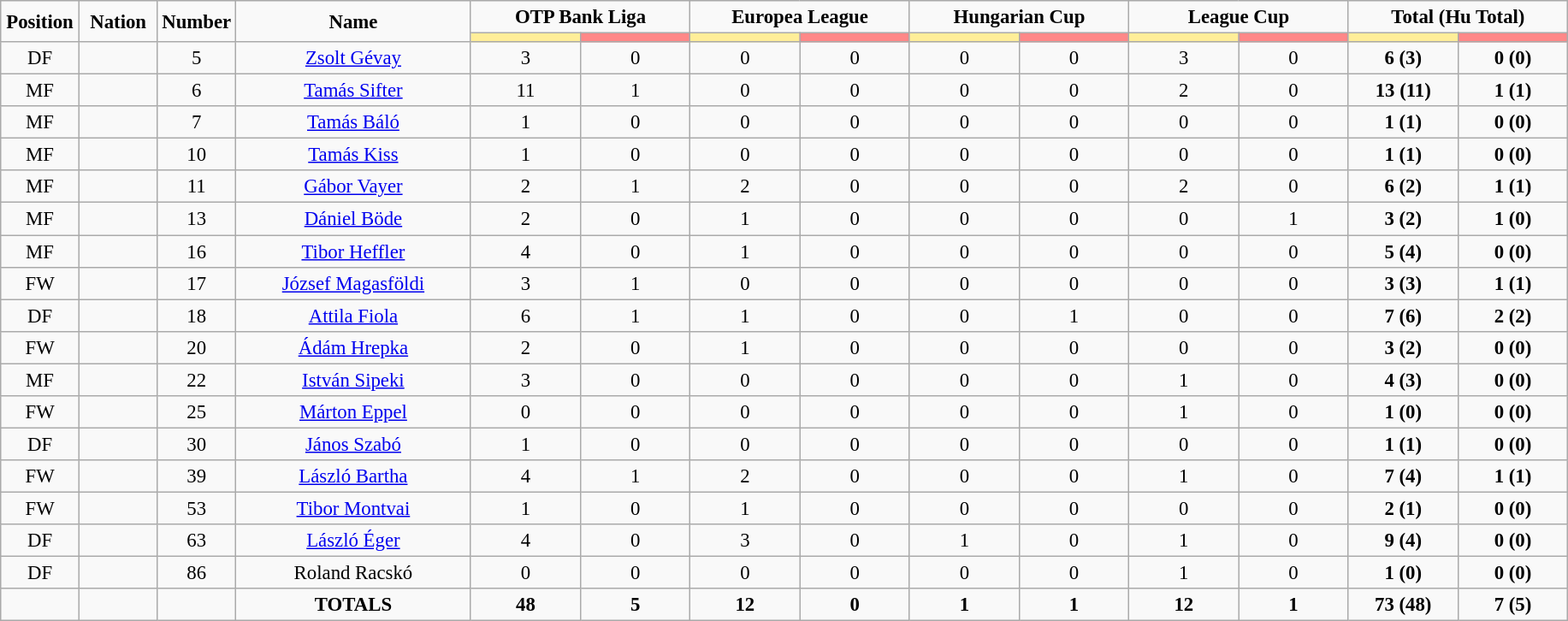<table class="wikitable" style="font-size: 95%; text-align: center;">
<tr style="text-align:center;">
<td rowspan="2"  style="width:5%; "><strong>Position</strong></td>
<td rowspan="2"  style="width:5%; "><strong>Nation</strong></td>
<td rowspan="2"  style="width:5%; "><strong>Number</strong></td>
<td rowspan="2"  style="width:15%; "><strong>Name</strong></td>
<td colspan="2"><strong>OTP Bank Liga</strong></td>
<td colspan="2"><strong>Europea League</strong></td>
<td colspan="2"><strong>Hungarian Cup</strong></td>
<td colspan="2"><strong>League Cup</strong></td>
<td colspan="2"><strong>Total (Hu Total)</strong></td>
</tr>
<tr>
<th style="width:60px; background:#fe9;"></th>
<th style="width:60px; background:#ff8888;"></th>
<th style="width:60px; background:#fe9;"></th>
<th style="width:60px; background:#ff8888;"></th>
<th style="width:60px; background:#fe9;"></th>
<th style="width:60px; background:#ff8888;"></th>
<th style="width:60px; background:#fe9;"></th>
<th style="width:60px; background:#ff8888;"></th>
<th style="width:60px; background:#fe9;"></th>
<th style="width:60px; background:#ff8888;"></th>
</tr>
<tr>
<td>DF</td>
<td></td>
<td>5</td>
<td><a href='#'>Zsolt Gévay</a></td>
<td>3</td>
<td>0</td>
<td>0</td>
<td>0</td>
<td>0</td>
<td>0</td>
<td>3</td>
<td>0</td>
<td><strong>6 (3)</strong></td>
<td><strong>0 (0)</strong></td>
</tr>
<tr>
<td>MF</td>
<td></td>
<td>6</td>
<td><a href='#'>Tamás Sifter</a></td>
<td>11</td>
<td>1</td>
<td>0</td>
<td>0</td>
<td>0</td>
<td>0</td>
<td>2</td>
<td>0</td>
<td><strong>13 (11)</strong></td>
<td><strong>1 (1)</strong></td>
</tr>
<tr>
<td>MF</td>
<td></td>
<td>7</td>
<td><a href='#'>Tamás Báló</a></td>
<td>1</td>
<td>0</td>
<td>0</td>
<td>0</td>
<td>0</td>
<td>0</td>
<td>0</td>
<td>0</td>
<td><strong>1 (1)</strong></td>
<td><strong>0 (0)</strong></td>
</tr>
<tr>
<td>MF</td>
<td></td>
<td>10</td>
<td><a href='#'>Tamás Kiss</a></td>
<td>1</td>
<td>0</td>
<td>0</td>
<td>0</td>
<td>0</td>
<td>0</td>
<td>0</td>
<td>0</td>
<td><strong>1 (1)</strong></td>
<td><strong>0 (0)</strong></td>
</tr>
<tr>
<td>MF</td>
<td></td>
<td>11</td>
<td><a href='#'>Gábor Vayer</a></td>
<td>2</td>
<td>1</td>
<td>2</td>
<td>0</td>
<td>0</td>
<td>0</td>
<td>2</td>
<td>0</td>
<td><strong>6 (2)</strong></td>
<td><strong>1 (1)</strong></td>
</tr>
<tr>
<td>MF</td>
<td></td>
<td>13</td>
<td><a href='#'>Dániel Böde</a></td>
<td>2</td>
<td>0</td>
<td>1</td>
<td>0</td>
<td>0</td>
<td>0</td>
<td>0</td>
<td>1</td>
<td><strong>3 (2)</strong></td>
<td><strong>1 (0)</strong></td>
</tr>
<tr>
<td>MF</td>
<td></td>
<td>16</td>
<td><a href='#'>Tibor Heffler</a></td>
<td>4</td>
<td>0</td>
<td>1</td>
<td>0</td>
<td>0</td>
<td>0</td>
<td>0</td>
<td>0</td>
<td><strong>5 (4)</strong></td>
<td><strong>0 (0)</strong></td>
</tr>
<tr>
<td>FW</td>
<td></td>
<td>17</td>
<td><a href='#'>József Magasföldi</a></td>
<td>3</td>
<td>1</td>
<td>0</td>
<td>0</td>
<td>0</td>
<td>0</td>
<td>0</td>
<td>0</td>
<td><strong>3 (3)</strong></td>
<td><strong>1 (1)</strong></td>
</tr>
<tr>
<td>DF</td>
<td></td>
<td>18</td>
<td><a href='#'>Attila Fiola</a></td>
<td>6</td>
<td>1</td>
<td>1</td>
<td>0</td>
<td>0</td>
<td>1</td>
<td>0</td>
<td>0</td>
<td><strong>7 (6)</strong></td>
<td><strong>2 (2)</strong></td>
</tr>
<tr>
<td>FW</td>
<td></td>
<td>20</td>
<td><a href='#'>Ádám Hrepka</a></td>
<td>2</td>
<td>0</td>
<td>1</td>
<td>0</td>
<td>0</td>
<td>0</td>
<td>0</td>
<td>0</td>
<td><strong>3 (2)</strong></td>
<td><strong>0 (0)</strong></td>
</tr>
<tr>
<td>MF</td>
<td></td>
<td>22</td>
<td><a href='#'>István Sipeki</a></td>
<td>3</td>
<td>0</td>
<td>0</td>
<td>0</td>
<td>0</td>
<td>0</td>
<td>1</td>
<td>0</td>
<td><strong>4 (3)</strong></td>
<td><strong>0 (0)</strong></td>
</tr>
<tr>
<td>FW</td>
<td></td>
<td>25</td>
<td><a href='#'>Márton Eppel</a></td>
<td>0</td>
<td>0</td>
<td>0</td>
<td>0</td>
<td>0</td>
<td>0</td>
<td>1</td>
<td>0</td>
<td><strong>1 (0)</strong></td>
<td><strong>0 (0)</strong></td>
</tr>
<tr>
<td>DF</td>
<td></td>
<td>30</td>
<td><a href='#'>János Szabó</a></td>
<td>1</td>
<td>0</td>
<td>0</td>
<td>0</td>
<td>0</td>
<td>0</td>
<td>0</td>
<td>0</td>
<td><strong>1 (1)</strong></td>
<td><strong>0 (0)</strong></td>
</tr>
<tr>
<td>FW</td>
<td></td>
<td>39</td>
<td><a href='#'>László Bartha</a></td>
<td>4</td>
<td>1</td>
<td>2</td>
<td>0</td>
<td>0</td>
<td>0</td>
<td>1</td>
<td>0</td>
<td><strong>7 (4)</strong></td>
<td><strong>1 (1)</strong></td>
</tr>
<tr>
<td>FW</td>
<td></td>
<td>53</td>
<td><a href='#'>Tibor Montvai</a></td>
<td>1</td>
<td>0</td>
<td>1</td>
<td>0</td>
<td>0</td>
<td>0</td>
<td>0</td>
<td>0</td>
<td><strong>2 (1)</strong></td>
<td><strong>0 (0)</strong></td>
</tr>
<tr>
<td>DF</td>
<td></td>
<td>63</td>
<td><a href='#'>László Éger</a></td>
<td>4</td>
<td>0</td>
<td>3</td>
<td>0</td>
<td>1</td>
<td>0</td>
<td>1</td>
<td>0</td>
<td><strong>9 (4)</strong></td>
<td><strong>0 (0)</strong></td>
</tr>
<tr>
<td>DF</td>
<td></td>
<td>86</td>
<td>Roland Racskó</td>
<td>0</td>
<td>0</td>
<td>0</td>
<td>0</td>
<td>0</td>
<td>0</td>
<td>1</td>
<td>0</td>
<td><strong>1 (0)</strong></td>
<td><strong>0 (0)</strong></td>
</tr>
<tr>
<td></td>
<td></td>
<td></td>
<td><strong>TOTALS</strong></td>
<td><strong>48</strong></td>
<td><strong>5</strong></td>
<td><strong>12</strong></td>
<td><strong>0</strong></td>
<td><strong>1</strong></td>
<td><strong>1</strong></td>
<td><strong>12</strong></td>
<td><strong>1</strong></td>
<td><strong>73 (48)</strong></td>
<td><strong>7 (5)</strong></td>
</tr>
</table>
